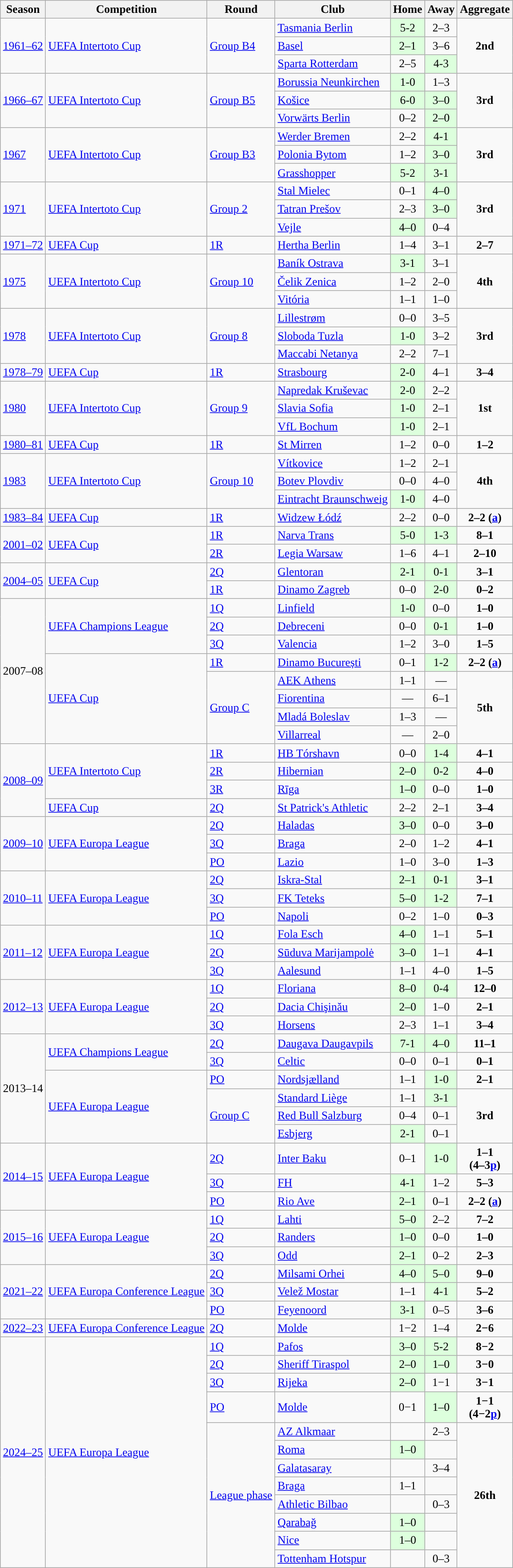<table class="wikitable">
<tr>
<th>Season</th>
<th>Competition</th>
<th>Round</th>
<th>Club</th>
<th>Home</th>
<th>Away</th>
<th>Aggregate</th>
</tr>
<tr>
<td rowspan="3"><a href='#'>1961–62</a></td>
<td rowspan="3"><a href='#'>UEFA Intertoto Cup</a></td>
<td rowspan="3"><a href='#'>Group B4</a></td>
<td> <a href='#'>Tasmania Berlin</a></td>
<td bgcolor="#ddffdd" style="text-align:center;">5-2</td>
<td align=center>2–3</td>
<td rowspan="3" align="center"><strong>2nd</strong></td>
</tr>
<tr>
<td> <a href='#'>Basel</a></td>
<td bgcolor="#ddffdd" style="text-align:center;">2–1</td>
<td align=center>3–6</td>
</tr>
<tr>
<td> <a href='#'>Sparta Rotterdam</a></td>
<td align=center>2–5</td>
<td bgcolor="#ddffdd" style="text-align:center;">4-3</td>
</tr>
<tr>
<td rowspan="3"><a href='#'>1966–67</a></td>
<td rowspan="3"><a href='#'>UEFA Intertoto Cup</a></td>
<td rowspan="3"><a href='#'>Group B5</a></td>
<td> <a href='#'>Borussia Neunkirchen</a></td>
<td bgcolor="#ddffdd" style="text-align:center;">1-0</td>
<td align=center>1–3</td>
<td rowspan="3" align="center"><strong>3rd</strong></td>
</tr>
<tr>
<td> <a href='#'>Košice</a></td>
<td bgcolor="#ddffdd" style="text-align:center;">6-0</td>
<td bgcolor="#ddffdd" style="text-align:center;">3–0</td>
</tr>
<tr>
<td> <a href='#'>Vorwärts Berlin</a></td>
<td align=center>0–2</td>
<td bgcolor="#ddffdd" style="text-align:center;">2–0</td>
</tr>
<tr>
<td rowspan="3"><a href='#'>1967</a></td>
<td rowspan="3"><a href='#'>UEFA Intertoto Cup</a></td>
<td rowspan="3"><a href='#'>Group B3</a></td>
<td> <a href='#'>Werder Bremen</a></td>
<td align=center>2–2</td>
<td bgcolor="#ddffdd" style="text-align:center;">4-1</td>
<td rowspan="3" align="center"><strong>3rd</strong></td>
</tr>
<tr>
<td> <a href='#'>Polonia Bytom</a></td>
<td align=center>1–2</td>
<td bgcolor="#ddffdd" style="text-align:center;">3–0</td>
</tr>
<tr>
<td> <a href='#'>Grasshopper</a></td>
<td bgcolor="#ddffdd" style="text-align:center;">5-2</td>
<td bgcolor="#ddffdd" style="text-align:center;">3-1</td>
</tr>
<tr>
<td rowspan="3"><a href='#'>1971</a></td>
<td rowspan="3"><a href='#'>UEFA Intertoto Cup</a></td>
<td rowspan="3"><a href='#'>Group 2</a></td>
<td> <a href='#'>Stal Mielec</a></td>
<td align=center>0–1</td>
<td bgcolor="#ddffdd" style="text-align:center;">4–0</td>
<td rowspan="3" align="center"><strong>3rd</strong></td>
</tr>
<tr>
<td> <a href='#'>Tatran Prešov</a></td>
<td align=center>2–3</td>
<td bgcolor="#ddffdd" style="text-align:center;">3–0</td>
</tr>
<tr>
<td> <a href='#'>Vejle</a></td>
<td bgcolor="#ddffdd" style="text-align:center;">4–0</td>
<td align=center>0–4</td>
</tr>
<tr>
<td><a href='#'>1971–72</a></td>
<td><a href='#'>UEFA Cup</a></td>
<td><a href='#'>1R</a></td>
<td> <a href='#'>Hertha Berlin</a></td>
<td align=center>1–4</td>
<td align=center>3–1</td>
<td align=center><strong>2–7</strong></td>
</tr>
<tr>
<td rowspan="3"><a href='#'>1975</a></td>
<td rowspan="3"><a href='#'>UEFA Intertoto Cup</a></td>
<td rowspan="3"><a href='#'>Group 10</a></td>
<td> <a href='#'>Baník Ostrava</a></td>
<td bgcolor="#ddffdd" style="text-align:center;">3-1</td>
<td align="center">3–1</td>
<td rowspan="3" align="center"><strong>4th</strong></td>
</tr>
<tr>
<td> <a href='#'>Čelik Zenica</a></td>
<td align="center">1–2</td>
<td align="center">2–0</td>
</tr>
<tr>
<td> <a href='#'>Vitória</a></td>
<td align="center">1–1</td>
<td align="center">1–0</td>
</tr>
<tr>
<td rowspan="3"><a href='#'>1978</a></td>
<td rowspan="3"><a href='#'>UEFA Intertoto Cup</a></td>
<td rowspan="3"><a href='#'>Group 8</a></td>
<td> <a href='#'>Lillestrøm</a></td>
<td align="center">0–0</td>
<td align="center">3–5</td>
<td rowspan="3" align="center"><strong>3rd</strong></td>
</tr>
<tr>
<td> <a href='#'>Sloboda Tuzla</a></td>
<td bgcolor="#ddffdd" style="text-align:center;">1-0</td>
<td align="center">3–2</td>
</tr>
<tr>
<td><a href='#'>Maccabi Netanya</a></td>
<td align="center">2–2</td>
<td align="center">7–1</td>
</tr>
<tr>
<td><a href='#'>1978–79</a></td>
<td><a href='#'>UEFA Cup</a></td>
<td><a href='#'>1R</a></td>
<td> <a href='#'>Strasbourg</a></td>
<td bgcolor="#ddffdd" style="text-align:center;">2-0</td>
<td align="center">4–1</td>
<td align="center"><strong>3–4</strong></td>
</tr>
<tr>
<td rowspan="3"><a href='#'>1980</a></td>
<td rowspan="3"><a href='#'>UEFA Intertoto Cup</a></td>
<td rowspan="3"><a href='#'>Group 9</a></td>
<td> <a href='#'>Napredak Kruševac</a></td>
<td bgcolor="#ddffdd" style="text-align:center;">2-0</td>
<td align="center">2–2</td>
<td rowspan="3" align="center"><strong>1st</strong></td>
</tr>
<tr>
<td> <a href='#'>Slavia Sofia</a></td>
<td bgcolor="#ddffdd" style="text-align:center;">1-0</td>
<td align="center">2–1</td>
</tr>
<tr>
<td> <a href='#'>VfL Bochum</a></td>
<td bgcolor="#ddffdd" style="text-align:center;">1-0</td>
<td align="center">2–1</td>
</tr>
<tr>
<td><a href='#'>1980–81</a></td>
<td><a href='#'>UEFA Cup</a></td>
<td><a href='#'>1R</a></td>
<td> <a href='#'>St Mirren</a></td>
<td align="center">1–2</td>
<td align="center">0–0</td>
<td align="center"><strong>1–2</strong></td>
</tr>
<tr>
<td rowspan="3"><a href='#'>1983</a></td>
<td rowspan="3"><a href='#'>UEFA Intertoto Cup</a></td>
<td rowspan="3"><a href='#'>Group 10</a></td>
<td> <a href='#'>Vítkovice</a></td>
<td align="center">1–2</td>
<td align="center">2–1</td>
<td rowspan="3" align="center"><strong>4th</strong></td>
</tr>
<tr>
<td> <a href='#'>Botev Plovdiv</a></td>
<td align="center">0–0</td>
<td align="center">4–0</td>
</tr>
<tr>
<td> <a href='#'>Eintracht Braunschweig</a></td>
<td bgcolor="#ddffdd" style="text-align:center;">1-0</td>
<td align="center">4–0</td>
</tr>
<tr>
<td><a href='#'>1983–84</a></td>
<td><a href='#'>UEFA Cup</a></td>
<td><a href='#'>1R</a></td>
<td> <a href='#'>Widzew Łódź</a></td>
<td align="center">2–2</td>
<td align="center">0–0</td>
<td align="center"><strong>2–2 (<a href='#'>a</a>)</strong></td>
</tr>
<tr>
<td rowspan="2"><a href='#'>2001–02</a></td>
<td rowspan="2"><a href='#'>UEFA Cup</a></td>
<td><a href='#'>1R</a></td>
<td> <a href='#'>Narva Trans</a></td>
<td bgcolor="#ddffdd" style="text-align:center;">5-0</td>
<td bgcolor="#ddffdd" style="text-align:center;">1-3</td>
<td align="center"><strong>8–1</strong></td>
</tr>
<tr>
<td><a href='#'>2R</a></td>
<td> <a href='#'>Legia Warsaw</a></td>
<td align="center">1–6</td>
<td align="center">4–1</td>
<td align="center"><strong>2–10</strong></td>
</tr>
<tr>
<td rowspan="2"><a href='#'>2004–05</a></td>
<td rowspan="2"><a href='#'>UEFA Cup</a></td>
<td><a href='#'>2Q</a></td>
<td> <a href='#'>Glentoran</a></td>
<td bgcolor="#ddffdd" style="text-align:center;">2-1</td>
<td bgcolor="#ddffdd" style="text-align:center;">0-1</td>
<td align="center"><strong>3–1</strong></td>
</tr>
<tr>
<td><a href='#'>1R</a></td>
<td> <a href='#'>Dinamo Zagreb</a></td>
<td align="center">0–0</td>
<td bgcolor="#ddffdd" style="text-align:center;">2-0</td>
<td align="center"><strong>0–2</strong></td>
</tr>
<tr>
<td rowspan="8">2007–08</td>
<td rowspan="3"><a href='#'>UEFA Champions League</a></td>
<td><a href='#'>1Q</a></td>
<td> <a href='#'>Linfield</a></td>
<td bgcolor="#ddffdd" style="text-align:center;">1-0</td>
<td align="center">0–0</td>
<td align="center"><strong>1–0</strong></td>
</tr>
<tr>
<td><a href='#'>2Q</a></td>
<td> <a href='#'>Debreceni</a></td>
<td align="center">0–0</td>
<td bgcolor="#ddffdd" style="text-align:center;">0-1</td>
<td align="center"><strong>1–0</strong></td>
</tr>
<tr>
<td><a href='#'>3Q</a></td>
<td> <a href='#'>Valencia</a></td>
<td align="center">1–2</td>
<td align="center">3–0</td>
<td align="center"><strong>1–5</strong></td>
</tr>
<tr>
<td rowspan="5"><a href='#'>UEFA Cup</a></td>
<td><a href='#'>1R</a></td>
<td> <a href='#'>Dinamo București</a></td>
<td align="center">0–1</td>
<td bgcolor="#ddffdd" style="text-align:center;">1-2</td>
<td align="center"><strong>2–2 (<a href='#'>a</a>)</strong></td>
</tr>
<tr>
<td rowspan="4"><a href='#'>Group C</a></td>
<td> <a href='#'>AEK Athens</a></td>
<td align="center">1–1</td>
<td align="center">—</td>
<td rowspan="4" align="center"><strong>5th</strong></td>
</tr>
<tr>
<td> <a href='#'>Fiorentina</a></td>
<td align="center">—</td>
<td align="center">6–1</td>
</tr>
<tr>
<td> <a href='#'>Mladá Boleslav</a></td>
<td align="center">1–3</td>
<td align="center">—</td>
</tr>
<tr>
<td> <a href='#'>Villarreal</a></td>
<td align="center">—</td>
<td align="center">2–0</td>
</tr>
<tr>
<td rowspan="4"><a href='#'>2008–09</a></td>
<td rowspan="3"><a href='#'>UEFA Intertoto Cup</a></td>
<td><a href='#'>1R</a></td>
<td> <a href='#'>HB Tórshavn</a></td>
<td align="center">0–0</td>
<td bgcolor="#ddffdd" style="text-align:center;">1-4</td>
<td align="center"><strong>4–1</strong></td>
</tr>
<tr>
<td><a href='#'>2R</a></td>
<td> <a href='#'>Hibernian</a></td>
<td bgcolor="#ddffdd" style="text-align:center;">2–0</td>
<td bgcolor="#ddffdd" style="text-align:center;">0-2</td>
<td align="center"><strong>4–0</strong></td>
</tr>
<tr>
<td><a href='#'>3R</a></td>
<td> <a href='#'>Rīga</a></td>
<td bgcolor="#ddffdd" style="text-align:center;">1–0</td>
<td align="center">0–0</td>
<td align="center"><strong>1–0</strong></td>
</tr>
<tr>
<td><a href='#'>UEFA Cup</a></td>
<td><a href='#'>2Q</a></td>
<td> <a href='#'>St Patrick's Athletic</a></td>
<td align="center">2–2</td>
<td align="center">2–1</td>
<td align="center"><strong>3–4</strong></td>
</tr>
<tr>
<td rowspan="3"><a href='#'>2009–10</a></td>
<td rowspan="3"><a href='#'>UEFA Europa League</a></td>
<td><a href='#'>2Q</a></td>
<td> <a href='#'>Haladas</a></td>
<td bgcolor="#ddffdd" style="text-align:center;">3–0</td>
<td align="center">0–0</td>
<td align="center"><strong>3–0</strong></td>
</tr>
<tr>
<td><a href='#'>3Q</a></td>
<td> <a href='#'>Braga</a></td>
<td align="center">2–0</td>
<td align="center">1–2</td>
<td align="center"><strong>4–1</strong></td>
</tr>
<tr>
<td><a href='#'>PO</a></td>
<td> <a href='#'>Lazio</a></td>
<td align="center">1–0</td>
<td align="center">3–0</td>
<td align="center"><strong>1–3</strong></td>
</tr>
<tr>
<td rowspan="3"><a href='#'>2010–11</a></td>
<td rowspan="3"><a href='#'>UEFA Europa League</a></td>
<td><a href='#'>2Q</a></td>
<td> <a href='#'>Iskra-Stal</a></td>
<td bgcolor="#ddffdd" style="text-align:center;">2–1</td>
<td bgcolor="#ddffdd" style="text-align:center;">0-1</td>
<td align="center"><strong>3–1</strong></td>
</tr>
<tr>
<td><a href='#'>3Q</a></td>
<td> <a href='#'>FK Teteks</a></td>
<td bgcolor="#ddffdd" style="text-align:center;">5–0</td>
<td bgcolor="#ddffdd" style="text-align:center;">1-2</td>
<td align="center"><strong>7–1</strong></td>
</tr>
<tr>
<td><a href='#'>PO</a></td>
<td> <a href='#'>Napoli</a></td>
<td align="center">0–2</td>
<td align="center">1–0</td>
<td align="center"><strong>0–3</strong></td>
</tr>
<tr>
<td rowspan="3"><a href='#'>2011–12</a></td>
<td rowspan="3"><a href='#'>UEFA Europa League</a></td>
<td><a href='#'>1Q</a></td>
<td> <a href='#'>Fola Esch</a></td>
<td bgcolor="#ddffdd" style="text-align:center;">4–0</td>
<td align="center">1–1</td>
<td align="center"><strong>5–1</strong></td>
</tr>
<tr>
<td><a href='#'>2Q</a></td>
<td> <a href='#'>Sūduva Marijampolė</a></td>
<td bgcolor="#ddffdd" style="text-align:center;">3–0</td>
<td align="center">1–1</td>
<td align="center"><strong>4–1</strong></td>
</tr>
<tr>
<td><a href='#'>3Q</a></td>
<td> <a href='#'>Aalesund</a></td>
<td align="center">1–1</td>
<td align="center">4–0</td>
<td align="center"><strong>1–5</strong></td>
</tr>
<tr>
<td rowspan="3"><a href='#'>2012–13</a></td>
<td rowspan="3"><a href='#'>UEFA Europa League</a></td>
<td><a href='#'>1Q</a></td>
<td> <a href='#'>Floriana</a></td>
<td bgcolor="#ddffdd" style="text-align:center;">8–0</td>
<td bgcolor="#ddffdd" style="text-align:center;">0-4</td>
<td align="center"><strong>12–0</strong></td>
</tr>
<tr>
<td><a href='#'>2Q</a></td>
<td> <a href='#'>Dacia Chişinău</a></td>
<td bgcolor="#ddffdd" style="text-align:center;">2–0</td>
<td align="center">1–0</td>
<td align="center"><strong>2–1</strong></td>
</tr>
<tr>
<td><a href='#'>3Q</a></td>
<td> <a href='#'>Horsens</a></td>
<td align="center">2–3</td>
<td align="center">1–1</td>
<td align="center"><strong>3–4</strong></td>
</tr>
<tr>
<td rowspan="6">2013–14</td>
<td rowspan="2"><a href='#'>UEFA Champions League</a></td>
<td><a href='#'>2Q</a></td>
<td> <a href='#'>Daugava Daugavpils</a></td>
<td bgcolor="#ddffdd" style="text-align:center;">7-1</td>
<td bgcolor="#ddffdd" style="text-align:center;">4–0</td>
<td align="center"><strong>11–1</strong></td>
</tr>
<tr>
<td><a href='#'>3Q</a></td>
<td> <a href='#'>Celtic</a></td>
<td align="center">0–0</td>
<td align="center">0–1</td>
<td align="center"><strong>0–1</strong></td>
</tr>
<tr>
<td rowspan="4"><a href='#'>UEFA Europa League</a></td>
<td><a href='#'>PO</a></td>
<td> <a href='#'>Nordsjælland</a></td>
<td align="center">1–1</td>
<td bgcolor="#ddffdd" style="text-align:center;">1-0</td>
<td align="center"><strong>2–1</strong></td>
</tr>
<tr>
<td rowspan="3"><a href='#'>Group C</a></td>
<td> <a href='#'>Standard Liège</a></td>
<td align="center">1–1</td>
<td bgcolor="#ddffdd" style="text-align:center;">3-1</td>
<td rowspan="3" align="center"><strong>3rd</strong></td>
</tr>
<tr>
<td> <a href='#'>Red Bull Salzburg</a></td>
<td align="center">0–4</td>
<td align="center">0–1</td>
</tr>
<tr>
<td> <a href='#'>Esbjerg</a></td>
<td bgcolor="#ddffdd" style="text-align:center;">2-1</td>
<td align="center">0–1</td>
</tr>
<tr>
<td rowspan="3"><a href='#'>2014–15</a></td>
<td rowspan="3"><a href='#'>UEFA Europa League</a></td>
<td><a href='#'>2Q</a></td>
<td> <a href='#'>Inter Baku</a></td>
<td align="center">0–1</td>
<td bgcolor="#ddffdd" style="text-align:center;">1-0</td>
<td align="center"><strong>1–1</strong><br><strong>(4–3<a href='#'>p</a>)</strong></td>
</tr>
<tr>
<td><a href='#'>3Q</a></td>
<td> <a href='#'>FH</a></td>
<td bgcolor="#ddffdd" style="text-align:center;">4-1</td>
<td align="center">1–2</td>
<td align="center"><strong>5–3</strong></td>
</tr>
<tr>
<td><a href='#'>PO</a></td>
<td> <a href='#'>Rio Ave</a></td>
<td bgcolor="#ddffdd" style="text-align:center;">2–1</td>
<td align="center">0–1</td>
<td align="center"><strong>2–2 (<a href='#'>a</a>)</strong></td>
</tr>
<tr>
<td rowspan="3"><a href='#'>2015–16</a></td>
<td rowspan="3"><a href='#'>UEFA Europa League</a></td>
<td><a href='#'>1Q</a></td>
<td> <a href='#'>Lahti</a></td>
<td bgcolor="#ddffdd" style="text-align:center;">5–0</td>
<td align="center">2–2</td>
<td align="center"><strong>7–2</strong></td>
</tr>
<tr>
<td><a href='#'>2Q</a></td>
<td> <a href='#'>Randers</a></td>
<td bgcolor="#ddffdd" style="text-align:center;">1–0</td>
<td align="center">0–0</td>
<td align="center"><strong>1–0 </strong></td>
</tr>
<tr>
<td><a href='#'>3Q</a></td>
<td> <a href='#'>Odd</a></td>
<td bgcolor="#ddffdd" style="text-align:center;">2–1</td>
<td align="center">0–2</td>
<td align="center"><strong>2–3</strong></td>
</tr>
<tr>
<td rowspan="3"><a href='#'>2021–22</a></td>
<td rowspan="3"><a href='#'>UEFA Europa Conference League</a></td>
<td><a href='#'>2Q</a></td>
<td> <a href='#'>Milsami Orhei</a></td>
<td bgcolor="#ddffdd" style="text-align:center;">4–0</td>
<td bgcolor="#ddffdd" style="text-align:center;">5–0</td>
<td align="center"><strong>9–0</strong></td>
</tr>
<tr>
<td><a href='#'>3Q</a></td>
<td> <a href='#'>Velež Mostar</a></td>
<td align="center">1–1</td>
<td bgcolor="#ddffdd" style="text-align:center;">4-1</td>
<td align="center"><strong>5–2</strong></td>
</tr>
<tr>
<td><a href='#'>PO</a></td>
<td> <a href='#'>Feyenoord</a></td>
<td bgcolor="#ddffdd" style="text-align:center;">3-1</td>
<td align="center">0–5</td>
<td align="center"><strong>3–6</strong></td>
</tr>
<tr>
<td><a href='#'>2022–23</a></td>
<td><a href='#'>UEFA Europa Conference League</a></td>
<td><a href='#'>2Q</a></td>
<td> <a href='#'>Molde</a></td>
<td align="center">1−2</td>
<td align="center">1–4</td>
<td align="center"><strong>2−6</strong></td>
</tr>
<tr>
<td rowspan="12"><a href='#'>2024–25</a></td>
<td rowspan="12"><a href='#'>UEFA Europa League</a></td>
<td><a href='#'>1Q</a></td>
<td> <a href='#'>Pafos</a></td>
<td bgcolor="#ddffdd" style="text-align:center;">3–0</td>
<td bgcolor="#ddffdd" style="text-align:center;">5-2</td>
<td align="center"><strong>8−2</strong></td>
</tr>
<tr>
<td><a href='#'>2Q</a></td>
<td> <a href='#'>Sheriff Tiraspol</a></td>
<td bgcolor="#ddffdd" style="text-align:center;">2–0</td>
<td bgcolor="#ddffdd" style="text-align:center;">1–0</td>
<td align="center"><strong>3−0</strong></td>
</tr>
<tr>
<td><a href='#'>3Q</a></td>
<td> <a href='#'>Rijeka</a></td>
<td bgcolor="#ddffdd" style="text-align:center;">2–0</td>
<td align="center">1−1</td>
<td align="center"><strong>3−1</strong></td>
</tr>
<tr>
<td><a href='#'>PO</a></td>
<td> <a href='#'>Molde</a></td>
<td align="center">0−1</td>
<td bgcolor="#ddffdd" style="text-align:center;">1–0</td>
<td align="center"><strong>1−1</strong><br><strong>(4−2<a href='#'>p</a>)</strong></td>
</tr>
<tr>
<td rowspan="8"><a href='#'>League phase</a></td>
<td> <a href='#'>AZ Alkmaar</a></td>
<td></td>
<td align="center">2–3</td>
<td rowspan="8" align="center"><strong>26th</strong></td>
</tr>
<tr>
<td> <a href='#'>Roma</a></td>
<td bgcolor="#ddffdd" style="text-align:center;">1–0</td>
<td></td>
</tr>
<tr>
<td> <a href='#'>Galatasaray</a></td>
<td></td>
<td align="center">3–4</td>
</tr>
<tr>
<td> <a href='#'>Braga</a></td>
<td align="center">1–1</td>
<td></td>
</tr>
<tr>
<td> <a href='#'>Athletic Bilbao</a></td>
<td></td>
<td align="center">0–3</td>
</tr>
<tr>
<td> <a href='#'>Qarabağ</a></td>
<td bgcolor="#ddffdd" style="text-align:center;">1–0</td>
<td></td>
</tr>
<tr>
<td> <a href='#'>Nice</a></td>
<td bgcolor="#ddffdd" style="text-align:center;">1–0</td>
<td></td>
</tr>
<tr>
<td> <a href='#'>Tottenham Hotspur</a></td>
<td></td>
<td align="center">0–3</td>
</tr>
</table>
